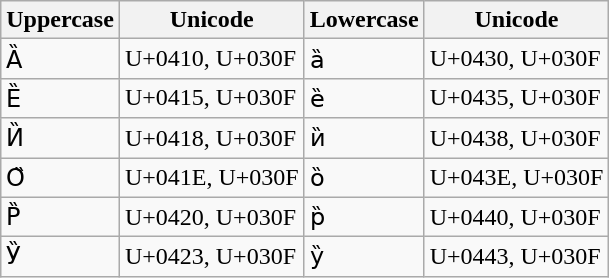<table class="wikitable">
<tr>
<th>Uppercase</th>
<th>Unicode</th>
<th>Lowercase</th>
<th>Unicode</th>
</tr>
<tr>
<td>А̏</td>
<td>U+0410, U+030F</td>
<td>а̏</td>
<td>U+0430, U+030F</td>
</tr>
<tr>
<td>Е̏</td>
<td>U+0415, U+030F</td>
<td>е̏</td>
<td>U+0435, U+030F</td>
</tr>
<tr>
<td>И̏</td>
<td>U+0418, U+030F</td>
<td>и̏</td>
<td>U+0438, U+030F</td>
</tr>
<tr>
<td>Ο̏</td>
<td>U+041E, U+030F</td>
<td>о̏</td>
<td>U+043E, U+030F</td>
</tr>
<tr>
<td>Р̏</td>
<td>U+0420, U+030F</td>
<td>р̏</td>
<td>U+0440, U+030F</td>
</tr>
<tr>
<td>У̏</td>
<td>U+0423, U+030F</td>
<td>у̏</td>
<td>U+0443, U+030F</td>
</tr>
</table>
